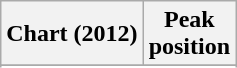<table class="wikitable sortable plainrowheaders">
<tr>
<th>Chart (2012)</th>
<th>Peak<br>position</th>
</tr>
<tr>
</tr>
<tr>
</tr>
<tr>
</tr>
<tr>
</tr>
<tr>
</tr>
</table>
